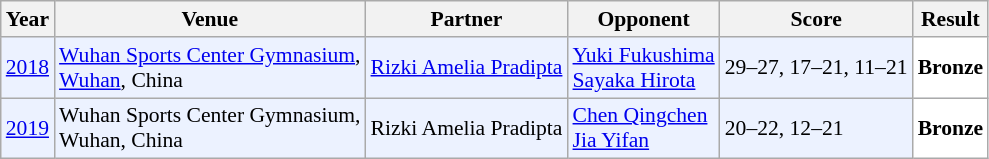<table class="sortable wikitable" style="font-size: 90%">
<tr>
<th>Year</th>
<th>Venue</th>
<th>Partner</th>
<th>Opponent</th>
<th>Score</th>
<th>Result</th>
</tr>
<tr style="background:#ECF2FF">
<td align="center"><a href='#'>2018</a></td>
<td align="left"><a href='#'>Wuhan Sports Center Gymnasium</a>,<br><a href='#'>Wuhan</a>, China</td>
<td align="left"> <a href='#'>Rizki Amelia Pradipta</a></td>
<td align="left"> <a href='#'>Yuki Fukushima</a> <br>  <a href='#'>Sayaka Hirota</a></td>
<td align="left">29–27, 17–21, 11–21</td>
<td style="text-align:left; background:white"> <strong>Bronze</strong></td>
</tr>
<tr style="background:#ECF2FF">
<td align="center"><a href='#'>2019</a></td>
<td align="left">Wuhan Sports Center Gymnasium,<br>Wuhan, China</td>
<td align="left"> Rizki Amelia Pradipta</td>
<td align="left"> <a href='#'>Chen Qingchen</a> <br>  <a href='#'>Jia Yifan</a></td>
<td align="left">20–22, 12–21</td>
<td style="text-align:left; background:white"> <strong>Bronze</strong></td>
</tr>
</table>
